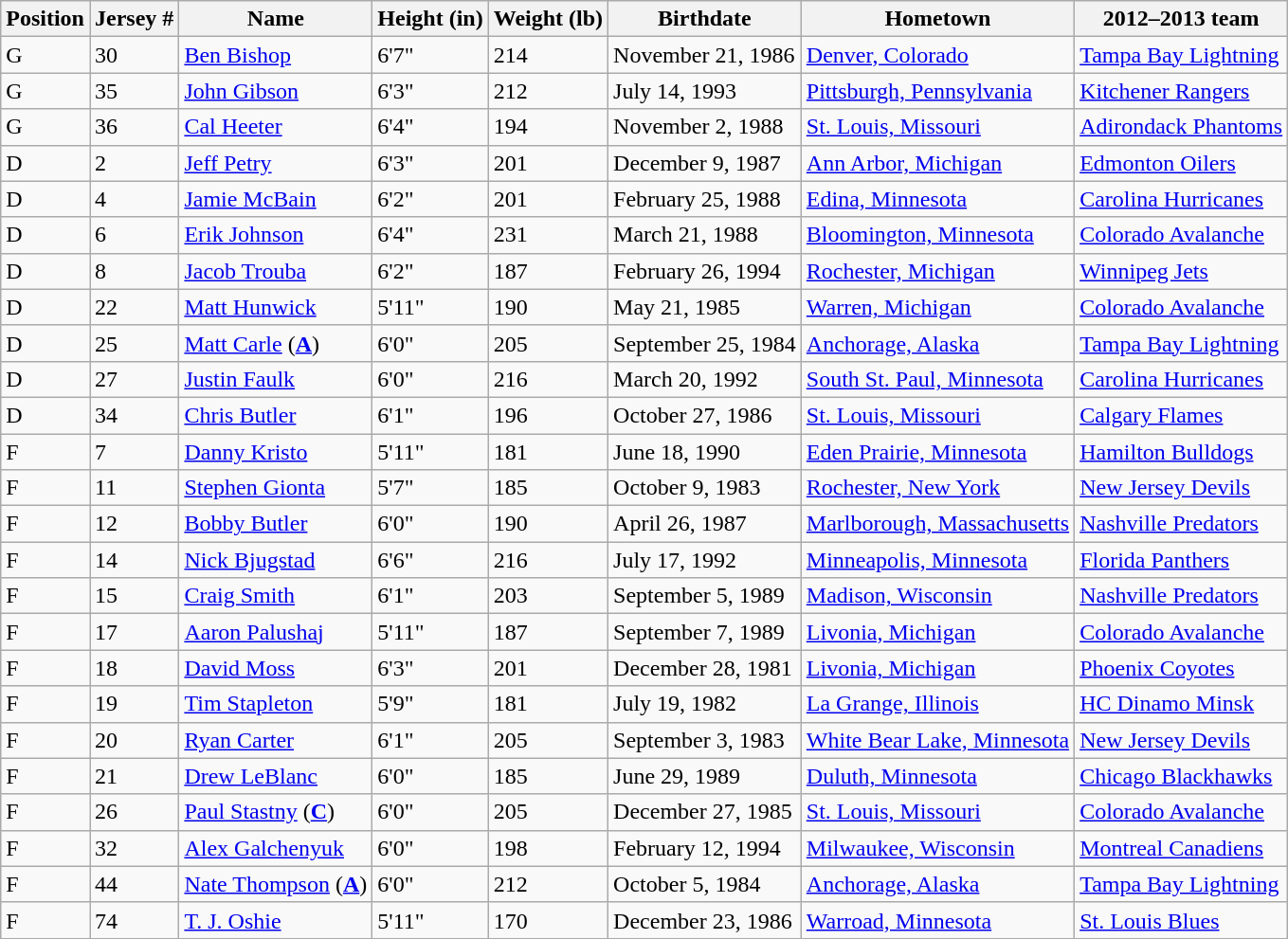<table class="wikitable sortable">
<tr>
<th>Position</th>
<th>Jersey #</th>
<th>Name</th>
<th>Height (in)</th>
<th>Weight (lb)</th>
<th>Birthdate</th>
<th>Hometown</th>
<th>2012–2013 team</th>
</tr>
<tr>
<td>G</td>
<td>30</td>
<td><a href='#'>Ben Bishop</a></td>
<td>6'7"</td>
<td>214</td>
<td>November 21, 1986</td>
<td><a href='#'>Denver, Colorado</a></td>
<td><a href='#'>Tampa Bay Lightning</a></td>
</tr>
<tr>
<td>G</td>
<td>35</td>
<td><a href='#'>John Gibson</a></td>
<td>6'3"</td>
<td>212</td>
<td>July 14, 1993</td>
<td><a href='#'>Pittsburgh, Pennsylvania</a></td>
<td><a href='#'>Kitchener Rangers</a></td>
</tr>
<tr>
<td>G</td>
<td>36</td>
<td><a href='#'>Cal Heeter</a></td>
<td>6'4"</td>
<td>194</td>
<td>November 2, 1988</td>
<td><a href='#'>St. Louis, Missouri</a></td>
<td><a href='#'>Adirondack Phantoms</a></td>
</tr>
<tr>
<td>D</td>
<td>2</td>
<td><a href='#'>Jeff Petry</a></td>
<td>6'3"</td>
<td>201</td>
<td>December 9, 1987</td>
<td><a href='#'>Ann Arbor, Michigan</a></td>
<td><a href='#'>Edmonton Oilers</a></td>
</tr>
<tr>
<td>D</td>
<td>4</td>
<td><a href='#'>Jamie McBain</a></td>
<td>6'2"</td>
<td>201</td>
<td>February 25, 1988</td>
<td><a href='#'>Edina, Minnesota</a></td>
<td><a href='#'>Carolina Hurricanes</a></td>
</tr>
<tr>
<td>D</td>
<td>6</td>
<td><a href='#'>Erik Johnson</a></td>
<td>6'4"</td>
<td>231</td>
<td>March 21, 1988</td>
<td><a href='#'>Bloomington, Minnesota</a></td>
<td><a href='#'>Colorado Avalanche</a></td>
</tr>
<tr>
<td>D</td>
<td>8</td>
<td><a href='#'>Jacob Trouba</a></td>
<td>6'2"</td>
<td>187</td>
<td>February 26, 1994</td>
<td><a href='#'>Rochester, Michigan</a></td>
<td><a href='#'>Winnipeg Jets</a></td>
</tr>
<tr>
<td>D</td>
<td>22</td>
<td><a href='#'>Matt Hunwick</a></td>
<td>5'11"</td>
<td>190</td>
<td>May 21, 1985</td>
<td><a href='#'>Warren, Michigan</a></td>
<td><a href='#'>Colorado Avalanche</a></td>
</tr>
<tr>
<td>D</td>
<td>25</td>
<td><a href='#'>Matt Carle</a> (<strong><a href='#'>A</a></strong>)</td>
<td>6'0"</td>
<td>205</td>
<td>September 25, 1984</td>
<td><a href='#'>Anchorage, Alaska</a></td>
<td><a href='#'>Tampa Bay Lightning</a></td>
</tr>
<tr>
<td>D</td>
<td>27</td>
<td><a href='#'>Justin Faulk</a></td>
<td>6'0"</td>
<td>216</td>
<td>March 20, 1992</td>
<td><a href='#'>South St. Paul, Minnesota</a></td>
<td><a href='#'>Carolina Hurricanes</a></td>
</tr>
<tr>
<td>D</td>
<td>34</td>
<td><a href='#'>Chris Butler</a></td>
<td>6'1"</td>
<td>196</td>
<td>October 27, 1986</td>
<td><a href='#'>St. Louis, Missouri</a></td>
<td><a href='#'>Calgary Flames</a></td>
</tr>
<tr>
<td>F</td>
<td>7</td>
<td><a href='#'>Danny Kristo</a></td>
<td>5'11"</td>
<td>181</td>
<td>June 18, 1990</td>
<td><a href='#'>Eden Prairie, Minnesota</a></td>
<td><a href='#'>Hamilton Bulldogs</a></td>
</tr>
<tr>
<td>F</td>
<td>11</td>
<td><a href='#'>Stephen Gionta</a></td>
<td>5'7"</td>
<td>185</td>
<td>October 9, 1983</td>
<td><a href='#'>Rochester, New York</a></td>
<td><a href='#'>New Jersey Devils</a></td>
</tr>
<tr>
<td>F</td>
<td>12</td>
<td><a href='#'>Bobby Butler</a></td>
<td>6'0"</td>
<td>190</td>
<td>April 26, 1987</td>
<td><a href='#'>Marlborough, Massachusetts</a></td>
<td><a href='#'>Nashville Predators</a></td>
</tr>
<tr>
<td>F</td>
<td>14</td>
<td><a href='#'>Nick Bjugstad</a></td>
<td>6'6"</td>
<td>216</td>
<td>July 17, 1992</td>
<td><a href='#'>Minneapolis, Minnesota</a></td>
<td><a href='#'>Florida Panthers</a></td>
</tr>
<tr>
<td>F</td>
<td>15</td>
<td><a href='#'>Craig Smith</a></td>
<td>6'1"</td>
<td>203</td>
<td>September 5, 1989</td>
<td><a href='#'>Madison, Wisconsin</a></td>
<td><a href='#'>Nashville Predators</a></td>
</tr>
<tr>
<td>F</td>
<td>17</td>
<td><a href='#'>Aaron Palushaj</a></td>
<td>5'11"</td>
<td>187</td>
<td>September 7, 1989</td>
<td><a href='#'>Livonia, Michigan</a></td>
<td><a href='#'>Colorado Avalanche</a></td>
</tr>
<tr>
<td>F</td>
<td>18</td>
<td><a href='#'>David Moss</a></td>
<td>6'3"</td>
<td>201</td>
<td>December 28, 1981</td>
<td><a href='#'>Livonia, Michigan</a></td>
<td><a href='#'>Phoenix Coyotes</a></td>
</tr>
<tr>
<td>F</td>
<td>19</td>
<td><a href='#'>Tim Stapleton</a></td>
<td>5'9"</td>
<td>181</td>
<td>July 19, 1982</td>
<td><a href='#'>La Grange, Illinois</a></td>
<td><a href='#'>HC Dinamo Minsk</a></td>
</tr>
<tr>
<td>F</td>
<td>20</td>
<td><a href='#'>Ryan Carter</a></td>
<td>6'1"</td>
<td>205</td>
<td>September 3, 1983</td>
<td><a href='#'>White Bear Lake, Minnesota</a></td>
<td><a href='#'>New Jersey Devils</a></td>
</tr>
<tr>
<td>F</td>
<td>21</td>
<td><a href='#'>Drew LeBlanc</a></td>
<td>6'0"</td>
<td>185</td>
<td>June 29, 1989</td>
<td><a href='#'>Duluth, Minnesota</a></td>
<td><a href='#'>Chicago Blackhawks</a></td>
</tr>
<tr>
<td>F</td>
<td>26</td>
<td><a href='#'>Paul Stastny</a> (<strong><a href='#'>C</a></strong>)</td>
<td>6'0"</td>
<td>205</td>
<td>December 27, 1985</td>
<td><a href='#'>St. Louis, Missouri</a></td>
<td><a href='#'>Colorado Avalanche</a></td>
</tr>
<tr>
<td>F</td>
<td>32</td>
<td><a href='#'>Alex Galchenyuk</a></td>
<td>6'0"</td>
<td>198</td>
<td>February 12, 1994</td>
<td><a href='#'>Milwaukee, Wisconsin</a></td>
<td><a href='#'>Montreal Canadiens</a></td>
</tr>
<tr>
<td>F</td>
<td>44</td>
<td><a href='#'>Nate Thompson</a> (<strong><a href='#'>A</a></strong>)</td>
<td>6'0"</td>
<td>212</td>
<td>October 5, 1984</td>
<td><a href='#'>Anchorage, Alaska</a></td>
<td><a href='#'>Tampa Bay Lightning</a></td>
</tr>
<tr>
<td>F</td>
<td>74</td>
<td><a href='#'>T. J. Oshie</a></td>
<td>5'11"</td>
<td>170</td>
<td>December 23, 1986</td>
<td><a href='#'>Warroad, Minnesota</a></td>
<td><a href='#'>St. Louis Blues</a></td>
</tr>
<tr>
</tr>
</table>
